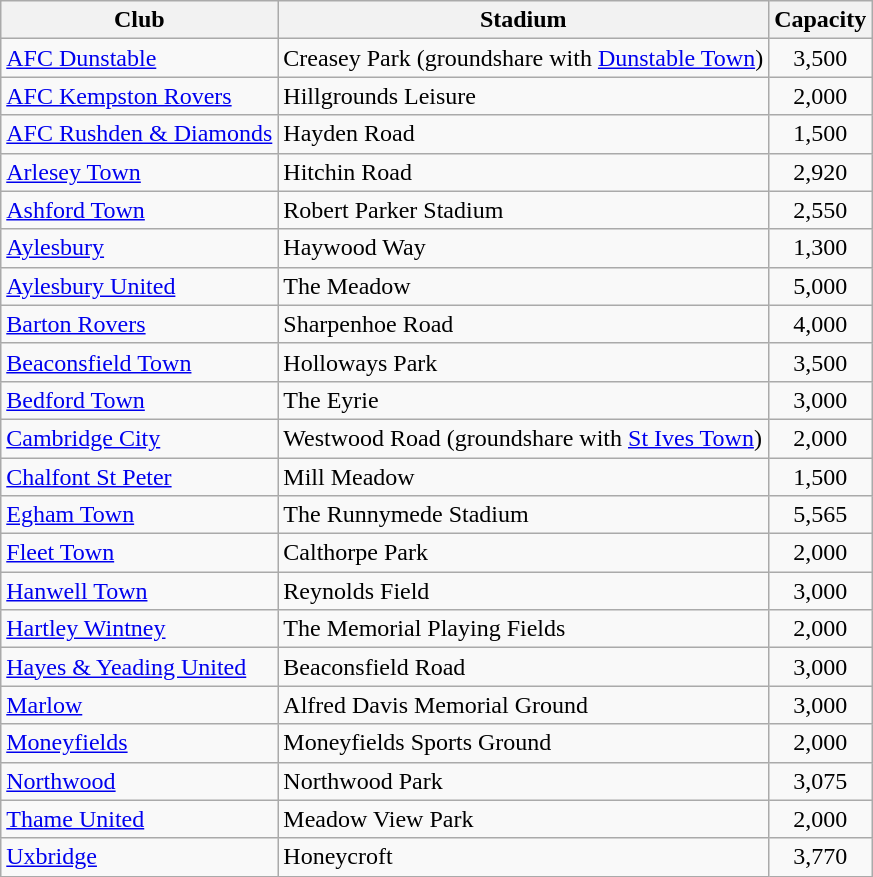<table class="wikitable sortable">
<tr>
<th>Club</th>
<th>Stadium</th>
<th>Capacity</th>
</tr>
<tr>
<td><a href='#'>AFC Dunstable</a></td>
<td>Creasey Park (groundshare with <a href='#'>Dunstable Town</a>)</td>
<td align="center">3,500</td>
</tr>
<tr>
<td><a href='#'>AFC Kempston Rovers</a></td>
<td>Hillgrounds Leisure</td>
<td align="center">2,000</td>
</tr>
<tr>
<td><a href='#'>AFC Rushden & Diamonds</a></td>
<td>Hayden Road</td>
<td align="center">1,500</td>
</tr>
<tr>
<td><a href='#'>Arlesey Town</a></td>
<td>Hitchin Road</td>
<td align="center">2,920</td>
</tr>
<tr>
<td><a href='#'>Ashford Town</a></td>
<td>Robert Parker Stadium</td>
<td align="center">2,550</td>
</tr>
<tr>
<td><a href='#'>Aylesbury</a></td>
<td>Haywood Way</td>
<td align="center">1,300</td>
</tr>
<tr>
<td><a href='#'>Aylesbury United</a></td>
<td>The Meadow</td>
<td align="center">5,000</td>
</tr>
<tr>
<td><a href='#'>Barton Rovers</a></td>
<td>Sharpenhoe Road</td>
<td align="center">4,000</td>
</tr>
<tr>
<td><a href='#'>Beaconsfield Town</a></td>
<td>Holloways Park</td>
<td align="center">3,500</td>
</tr>
<tr>
<td><a href='#'>Bedford Town</a></td>
<td>The Eyrie</td>
<td align="center">3,000</td>
</tr>
<tr>
<td><a href='#'>Cambridge City</a></td>
<td>Westwood Road (groundshare with <a href='#'>St Ives Town</a>)</td>
<td align="center">2,000</td>
</tr>
<tr>
<td><a href='#'>Chalfont St Peter</a></td>
<td>Mill Meadow</td>
<td align="center">1,500</td>
</tr>
<tr>
<td><a href='#'>Egham Town</a></td>
<td>The Runnymede Stadium</td>
<td align="center">5,565</td>
</tr>
<tr>
<td><a href='#'>Fleet Town</a></td>
<td>Calthorpe Park</td>
<td align="center">2,000</td>
</tr>
<tr>
<td><a href='#'>Hanwell Town</a></td>
<td>Reynolds Field</td>
<td align="center">3,000</td>
</tr>
<tr>
<td><a href='#'>Hartley Wintney</a></td>
<td>The Memorial Playing Fields</td>
<td align="center">2,000</td>
</tr>
<tr>
<td><a href='#'>Hayes & Yeading United</a></td>
<td>Beaconsfield Road</td>
<td align="center">3,000</td>
</tr>
<tr>
<td><a href='#'>Marlow</a></td>
<td>Alfred Davis Memorial Ground</td>
<td align="center">3,000</td>
</tr>
<tr>
<td><a href='#'>Moneyfields</a></td>
<td>Moneyfields Sports Ground</td>
<td align="center">2,000</td>
</tr>
<tr>
<td><a href='#'>Northwood</a></td>
<td>Northwood Park</td>
<td align="center">3,075</td>
</tr>
<tr>
<td><a href='#'>Thame United</a></td>
<td>Meadow View Park</td>
<td align="center">2,000</td>
</tr>
<tr>
<td><a href='#'>Uxbridge</a></td>
<td>Honeycroft</td>
<td align="center">3,770</td>
</tr>
</table>
